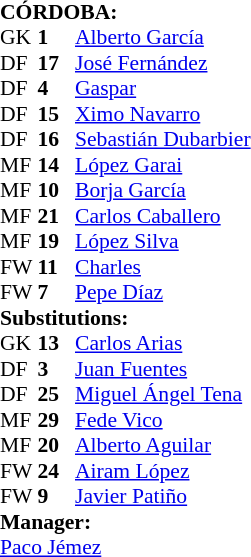<table style="font-size: 90%" cellspacing="0" cellpadding="0">
<tr>
<td colspan=4><strong>CÓRDOBA:</strong></td>
</tr>
<tr>
<th width="25"></th>
<th width="25"></th>
</tr>
<tr>
<td>GK</td>
<td><strong>1</strong></td>
<td> <a href='#'>Alberto García</a></td>
</tr>
<tr>
<td>DF</td>
<td><strong>17</strong></td>
<td> <a href='#'>José Fernández</a></td>
</tr>
<tr>
<td>DF</td>
<td><strong>4</strong></td>
<td> <a href='#'>Gaspar</a></td>
<td></td>
</tr>
<tr>
<td>DF</td>
<td><strong>15</strong></td>
<td> <a href='#'>Ximo Navarro</a></td>
<td></td>
</tr>
<tr>
<td>DF</td>
<td><strong>16</strong></td>
<td> <a href='#'>Sebastián Dubarbier</a></td>
<td></td>
<td></td>
</tr>
<tr>
<td>MF</td>
<td><strong>14</strong></td>
<td> <a href='#'>López Garai</a></td>
</tr>
<tr>
<td>MF</td>
<td><strong>10</strong></td>
<td> <a href='#'>Borja García</a></td>
</tr>
<tr>
<td>MF</td>
<td><strong>21</strong></td>
<td> <a href='#'>Carlos Caballero</a></td>
<td></td>
<td></td>
</tr>
<tr>
<td>MF</td>
<td><strong>19</strong></td>
<td> <a href='#'>López Silva</a></td>
</tr>
<tr>
<td>FW</td>
<td><strong>11</strong></td>
<td> <a href='#'>Charles</a></td>
<td></td>
<td></td>
</tr>
<tr>
<td>FW</td>
<td><strong>7</strong></td>
<td> <a href='#'>Pepe Díaz</a></td>
</tr>
<tr>
<td colspan=3><strong>Substitutions:</strong></td>
</tr>
<tr>
<td>GK</td>
<td><strong>13</strong></td>
<td> <a href='#'>Carlos Arias</a></td>
</tr>
<tr>
<td>DF</td>
<td><strong>3</strong></td>
<td> <a href='#'>Juan Fuentes</a></td>
<td></td>
<td></td>
</tr>
<tr>
<td>DF</td>
<td><strong>25</strong></td>
<td> <a href='#'>Miguel Ángel Tena</a></td>
</tr>
<tr>
<td>MF</td>
<td><strong>29</strong></td>
<td> <a href='#'>Fede Vico</a></td>
<td></td>
<td></td>
</tr>
<tr>
<td>MF</td>
<td><strong>20</strong></td>
<td> <a href='#'>Alberto Aguilar</a></td>
</tr>
<tr>
<td>FW</td>
<td><strong>24</strong></td>
<td> <a href='#'>Airam López</a></td>
</tr>
<tr>
<td>FW</td>
<td><strong>9</strong></td>
<td> <a href='#'>Javier Patiño</a></td>
<td></td>
<td></td>
</tr>
<tr>
<td colspan=3><strong>Manager:</strong></td>
</tr>
<tr>
<td colspan=3> <a href='#'>Paco Jémez</a></td>
</tr>
</table>
